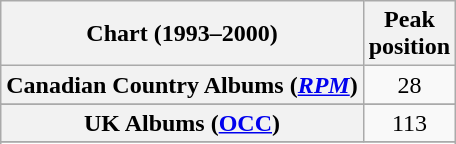<table class="wikitable sortable plainrowheaders" style="text-align:center">
<tr>
<th scope="col">Chart (1993–2000)</th>
<th scope="col">Peak<br> position</th>
</tr>
<tr>
<th scope="row">Canadian Country Albums (<em><a href='#'>RPM</a></em>)</th>
<td>28</td>
</tr>
<tr>
</tr>
<tr>
</tr>
<tr>
<th scope="row">UK Albums (<a href='#'>OCC</a>)</th>
<td>113</td>
</tr>
<tr>
</tr>
<tr>
</tr>
<tr>
</tr>
</table>
